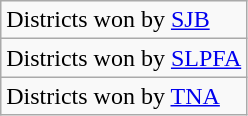<table class="wikitable">
<tr>
<td>Districts won by <a href='#'>SJB</a></td>
</tr>
<tr>
<td>Districts won by <a href='#'>SLPFA</a></td>
</tr>
<tr>
<td>Districts won by <a href='#'>TNA</a></td>
</tr>
</table>
